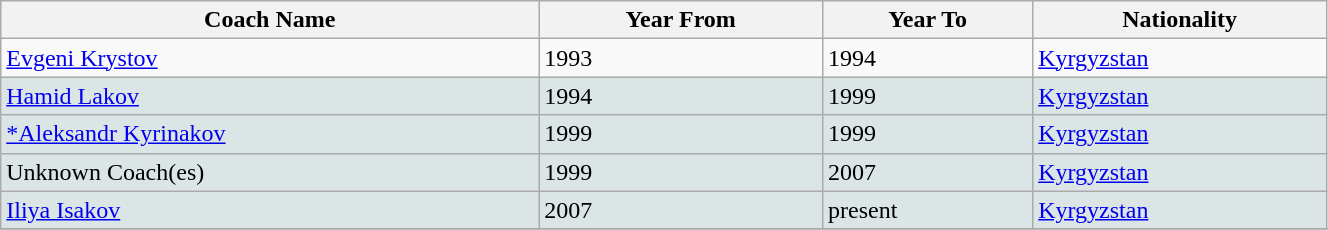<table class="wikitable" width=70%>
<tr>
<th>Coach Name</th>
<th>Year From</th>
<th>Year To</th>
<th>Nationality</th>
</tr>
<tr valign="top" bgcolor=>
<td><a href='#'>Evgeni Krystov</a></td>
<td>1993</td>
<td>1994</td>
<td><a href='#'>Kyrgyzstan</a></td>
</tr>
<tr valign="top" bgcolor="#DCE5E5">
<td><a href='#'>Hamid Lakov</a></td>
<td>1994</td>
<td>1999</td>
<td><a href='#'>Kyrgyzstan</a></td>
</tr>
<tr valign="top" bgcolor="#DCE5E5">
<td><a href='#'>*Aleksandr Kyrinakov</a></td>
<td>1999</td>
<td>1999</td>
<td><a href='#'>Kyrgyzstan</a></td>
</tr>
<tr valign="top" bgcolor="#DCE5E5">
<td>Unknown Coach(es)</td>
<td>1999</td>
<td>2007</td>
<td><a href='#'>Kyrgyzstan</a></td>
</tr>
<tr valign="top" bgcolor="#DCE5E5">
<td><a href='#'>Iliya Isakov</a></td>
<td>2007</td>
<td>present</td>
<td><a href='#'>Kyrgyzstan</a></td>
</tr>
<tr valign="top" bgcolor="#DCE5E5">
</tr>
</table>
